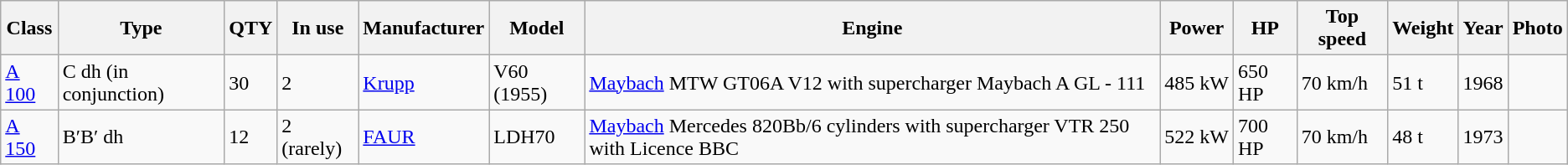<table class="wikitable">
<tr>
<th>Class</th>
<th>Type</th>
<th>QTY</th>
<th>In use</th>
<th>Manufacturer</th>
<th>Model</th>
<th>Engine</th>
<th>Power</th>
<th>HP</th>
<th>Top speed</th>
<th>Weight</th>
<th>Year</th>
<th>Photo</th>
</tr>
<tr>
<td><a href='#'>A 100</a></td>
<td>C dh (in conjunction)</td>
<td>30</td>
<td>2</td>
<td><a href='#'>Krupp</a></td>
<td>V60 (1955)</td>
<td><a href='#'>Maybach</a> MTW GT06A V12 with supercharger Maybach A GL - 111</td>
<td>485 kW</td>
<td>650 HP</td>
<td>70 km/h</td>
<td>51 t</td>
<td>1968</td>
<td></td>
</tr>
<tr>
<td><a href='#'>A 150</a></td>
<td>B′B′ dh</td>
<td>12</td>
<td>2 (rarely)</td>
<td><a href='#'>FAUR</a></td>
<td>LDH70</td>
<td><a href='#'>Maybach</a> Mercedes 820Bb/6 cylinders with supercharger VTR 250 with Licence BBC</td>
<td>522 kW</td>
<td>700 HP</td>
<td>70 km/h</td>
<td>48 t</td>
<td>1973</td>
<td></td>
</tr>
</table>
